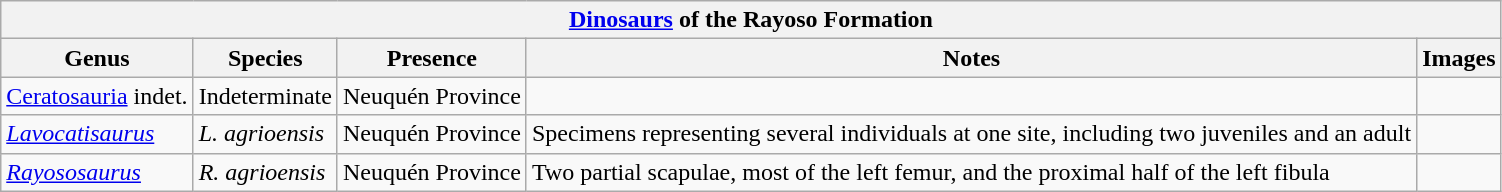<table class="wikitable" align="center">
<tr>
<th colspan="5" align="center"><strong><a href='#'>Dinosaurs</a> of the Rayoso Formation</strong></th>
</tr>
<tr>
<th>Genus</th>
<th>Species</th>
<th>Presence</th>
<th>Notes</th>
<th>Images</th>
</tr>
<tr>
<td><a href='#'>Ceratosauria</a> indet.</td>
<td>Indeterminate</td>
<td>Neuquén Province</td>
<td></td>
<td></td>
</tr>
<tr>
<td><em><a href='#'>Lavocatisaurus</a></em></td>
<td><em>L. agrioensis</em></td>
<td>Neuquén Province</td>
<td>Specimens representing several individuals at one site, including two juveniles and an adult</td>
<td></td>
</tr>
<tr>
<td><em><a href='#'>Rayososaurus</a></em></td>
<td><em>R. agrioensis</em></td>
<td>Neuquén Province</td>
<td>Two partial scapulae, most of the left femur, and the proximal half of the left fibula</td>
<td></td>
</tr>
</table>
